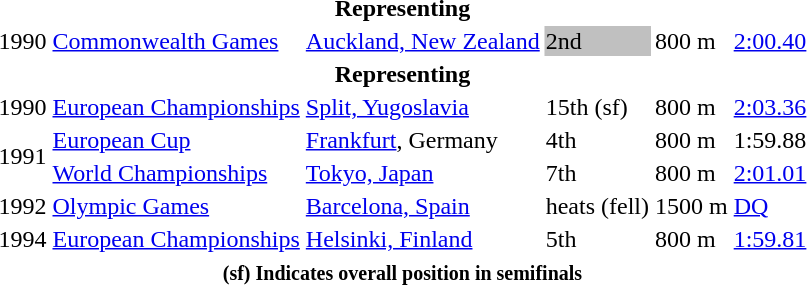<table>
<tr>
<th colspan="6">Representing </th>
</tr>
<tr>
<td>1990</td>
<td><a href='#'>Commonwealth Games</a></td>
<td><a href='#'>Auckland, New Zealand</a></td>
<td bgcolor=silver>2nd</td>
<td>800 m</td>
<td><a href='#'>2:00.40</a></td>
</tr>
<tr>
<th colspan=6>Representing </th>
</tr>
<tr>
<td>1990</td>
<td><a href='#'>European Championships</a></td>
<td><a href='#'>Split, Yugoslavia</a></td>
<td>15th (sf)</td>
<td>800 m</td>
<td><a href='#'>2:03.36</a></td>
</tr>
<tr>
<td rowspan=2>1991</td>
<td><a href='#'>European Cup</a></td>
<td><a href='#'>Frankfurt</a>, Germany</td>
<td>4th</td>
<td>800 m</td>
<td>1:59.88</td>
</tr>
<tr>
<td><a href='#'>World Championships</a></td>
<td><a href='#'>Tokyo, Japan</a></td>
<td>7th</td>
<td>800 m</td>
<td><a href='#'>2:01.01</a></td>
</tr>
<tr>
<td>1992</td>
<td><a href='#'>Olympic Games</a></td>
<td><a href='#'>Barcelona, Spain</a></td>
<td>heats (fell)</td>
<td>1500 m</td>
<td><a href='#'>DQ</a></td>
</tr>
<tr>
<td>1994</td>
<td><a href='#'>European Championships</a></td>
<td><a href='#'>Helsinki, Finland</a></td>
<td>5th</td>
<td>800 m</td>
<td><a href='#'>1:59.81</a></td>
</tr>
<tr>
<th colspan=6><small><strong> (sf) Indicates overall position in semifinals</strong></small></th>
</tr>
</table>
